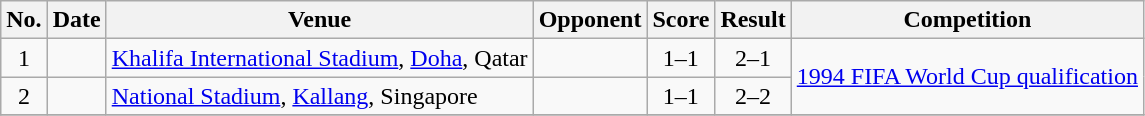<table class="wikitable sortable">
<tr>
<th scope="col">No.</th>
<th scope="col">Date</th>
<th scope="col">Venue</th>
<th scope="col">Opponent</th>
<th scope="col">Score</th>
<th scope="col">Result</th>
<th scope="col">Competition</th>
</tr>
<tr>
<td align="center">1</td>
<td></td>
<td><a href='#'>Khalifa International Stadium</a>, <a href='#'>Doha</a>, Qatar</td>
<td></td>
<td align="center">1–1</td>
<td align="center">2–1</td>
<td rowspan="2"><a href='#'>1994 FIFA World Cup qualification</a></td>
</tr>
<tr>
<td align="center">2</td>
<td></td>
<td><a href='#'>National Stadium</a>, <a href='#'>Kallang</a>, Singapore</td>
<td></td>
<td align="center">1–1</td>
<td align="center">2–2</td>
</tr>
<tr>
</tr>
</table>
